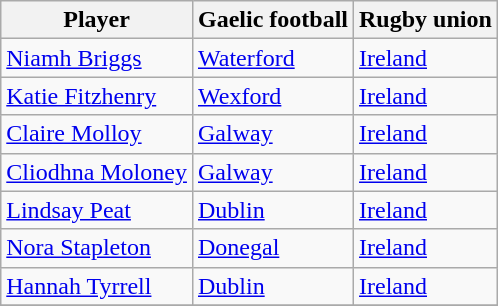<table class="wikitable collapsible">
<tr>
<th>Player</th>
<th>Gaelic football</th>
<th>Rugby union</th>
</tr>
<tr>
<td><a href='#'>Niamh Briggs</a></td>
<td><a href='#'>Waterford</a></td>
<td><a href='#'>Ireland</a></td>
</tr>
<tr>
<td><a href='#'>Katie Fitzhenry</a></td>
<td><a href='#'>Wexford</a></td>
<td><a href='#'>Ireland</a></td>
</tr>
<tr>
<td><a href='#'>Claire Molloy</a></td>
<td><a href='#'>Galway</a></td>
<td><a href='#'>Ireland</a></td>
</tr>
<tr>
<td><a href='#'>Cliodhna Moloney</a></td>
<td><a href='#'>Galway</a></td>
<td><a href='#'>Ireland</a></td>
</tr>
<tr>
<td><a href='#'>Lindsay Peat</a></td>
<td><a href='#'>Dublin</a></td>
<td><a href='#'>Ireland</a></td>
</tr>
<tr>
<td><a href='#'>Nora Stapleton</a></td>
<td><a href='#'>Donegal</a></td>
<td><a href='#'>Ireland</a></td>
</tr>
<tr>
<td><a href='#'>Hannah Tyrrell</a></td>
<td><a href='#'>Dublin</a></td>
<td><a href='#'>Ireland</a></td>
</tr>
<tr>
</tr>
</table>
